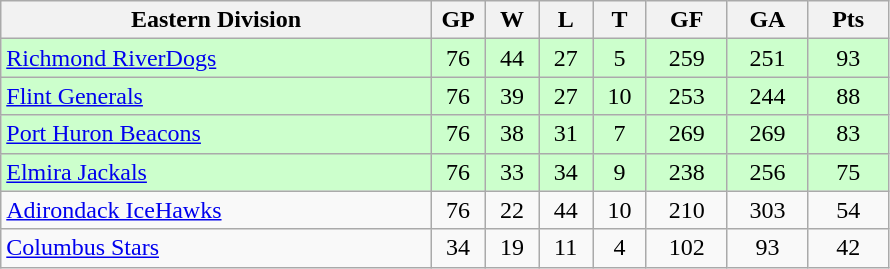<table class="wikitable">
<tr>
<th width="40%" bgcolor="#e0e0e0">Eastern Division</th>
<th width="5%" bgcolor="#e0e0e0">GP</th>
<th width="5%" bgcolor="#e0e0e0">W</th>
<th width="5%" bgcolor="#e0e0e0">L</th>
<th width="5%" bgcolor="#e0e0e0">T</th>
<th width="7.5%" bgcolor="#e0e0e0">GF</th>
<th width="7.5%" bgcolor="#e0e0e0">GA</th>
<th width="7.5%" bgcolor="#e0e0e0">Pts</th>
</tr>
<tr align="center" bgcolor="#CCFFCC">
<td align="left"><a href='#'>Richmond RiverDogs</a></td>
<td>76</td>
<td>44</td>
<td>27</td>
<td>5</td>
<td>259</td>
<td>251</td>
<td>93</td>
</tr>
<tr align="center" bgcolor="#CCFFCC">
<td align="left"><a href='#'>Flint Generals</a></td>
<td>76</td>
<td>39</td>
<td>27</td>
<td>10</td>
<td>253</td>
<td>244</td>
<td>88</td>
</tr>
<tr align="center" bgcolor="#CCFFCC">
<td align="left"><a href='#'>Port Huron Beacons</a></td>
<td>76</td>
<td>38</td>
<td>31</td>
<td>7</td>
<td>269</td>
<td>269</td>
<td>83</td>
</tr>
<tr align="center" bgcolor="#CCFFCC">
<td align="left"><a href='#'>Elmira Jackals</a></td>
<td>76</td>
<td>33</td>
<td>34</td>
<td>9</td>
<td>238</td>
<td>256</td>
<td>75</td>
</tr>
<tr align="center">
<td align="left"><a href='#'>Adirondack IceHawks</a></td>
<td>76</td>
<td>22</td>
<td>44</td>
<td>10</td>
<td>210</td>
<td>303</td>
<td>54</td>
</tr>
<tr align="center">
<td align="left"><a href='#'>Columbus Stars</a></td>
<td>34</td>
<td>19</td>
<td>11</td>
<td>4</td>
<td>102</td>
<td>93</td>
<td>42</td>
</tr>
</table>
